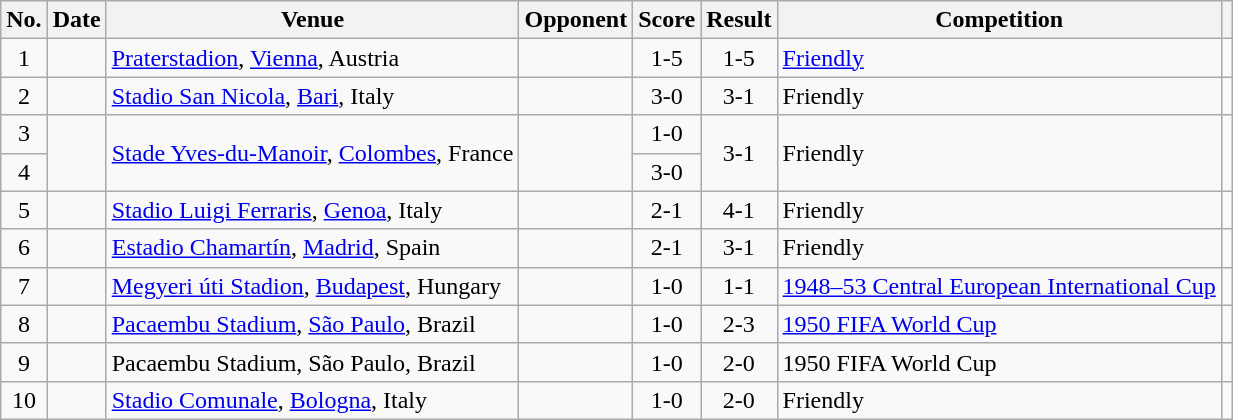<table class="wikitable sortable">
<tr>
<th scope="col">No.</th>
<th scope="col">Date</th>
<th scope="col">Venue</th>
<th scope="col">Opponent</th>
<th scope="col">Score</th>
<th scope="col">Result</th>
<th scope="col">Competition</th>
<th scope="col" class="unsortable"></th>
</tr>
<tr>
<td style="text-align:center">1</td>
<td></td>
<td><a href='#'>Praterstadion</a>, <a href='#'>Vienna</a>, Austria</td>
<td></td>
<td style="text-align:center">1-5</td>
<td style="text-align:center">1-5</td>
<td><a href='#'>Friendly</a></td>
<td></td>
</tr>
<tr>
<td style="text-align:center">2</td>
<td></td>
<td><a href='#'>Stadio San Nicola</a>, <a href='#'>Bari</a>, Italy</td>
<td></td>
<td style="text-align:center">3-0</td>
<td style="text-align:center">3-1</td>
<td>Friendly</td>
<td></td>
</tr>
<tr>
<td style="text-align:center">3</td>
<td rowspan="2"></td>
<td rowspan="2"><a href='#'>Stade Yves-du-Manoir</a>, <a href='#'>Colombes</a>, France</td>
<td rowspan="2"></td>
<td style="text-align:center">1-0</td>
<td rowspan="2" style="text-align:center">3-1</td>
<td rowspan="2">Friendly</td>
<td rowspan="2"></td>
</tr>
<tr>
<td style="text-align:center">4</td>
<td style="text-align:center">3-0</td>
</tr>
<tr>
<td style="text-align:center">5</td>
<td></td>
<td><a href='#'>Stadio Luigi Ferraris</a>, <a href='#'>Genoa</a>, Italy</td>
<td></td>
<td style="text-align:center">2-1</td>
<td style="text-align:center">4-1</td>
<td>Friendly</td>
<td></td>
</tr>
<tr>
<td style="text-align:center">6</td>
<td></td>
<td><a href='#'>Estadio Chamartín</a>, <a href='#'>Madrid</a>, Spain</td>
<td></td>
<td style="text-align:center">2-1</td>
<td style="text-align:center">3-1</td>
<td>Friendly</td>
<td></td>
</tr>
<tr>
<td style="text-align:center">7</td>
<td></td>
<td><a href='#'>Megyeri úti Stadion</a>, <a href='#'>Budapest</a>, Hungary</td>
<td></td>
<td style="text-align:center">1-0</td>
<td style="text-align:center">1-1</td>
<td><a href='#'>1948–53 Central European International Cup</a></td>
<td></td>
</tr>
<tr>
<td style="text-align:center">8</td>
<td></td>
<td><a href='#'>Pacaembu Stadium</a>, <a href='#'>São Paulo</a>, Brazil</td>
<td></td>
<td style="text-align:center">1-0</td>
<td style="text-align:center">2-3</td>
<td><a href='#'>1950 FIFA World Cup</a></td>
<td></td>
</tr>
<tr>
<td style="text-align:center">9</td>
<td></td>
<td>Pacaembu Stadium, São Paulo, Brazil</td>
<td></td>
<td style="text-align:center">1-0</td>
<td style="text-align:center">2-0</td>
<td>1950 FIFA World Cup</td>
<td></td>
</tr>
<tr>
<td style="text-align:center">10</td>
<td></td>
<td><a href='#'>Stadio Comunale</a>, <a href='#'>Bologna</a>, Italy</td>
<td></td>
<td style="text-align:center">1-0</td>
<td style="text-align:center">2-0</td>
<td>Friendly</td>
<td></td>
</tr>
</table>
